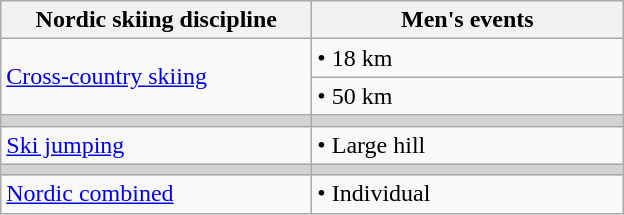<table class="wikitable">
<tr>
<th width=200!>Nordic skiing discipline</th>
<th width=200!>Men's events</th>
</tr>
<tr>
<td rowspan=2><a href='#'>Cross-country skiing</a></td>
<td>• 18 km</td>
</tr>
<tr>
<td>• 50 km</td>
</tr>
<tr bgcolor=lightgray>
<td></td>
<td></td>
</tr>
<tr>
<td><a href='#'>Ski jumping</a></td>
<td>• Large hill</td>
</tr>
<tr bgcolor=lightgray>
<td></td>
<td></td>
</tr>
<tr>
<td><a href='#'>Nordic combined</a></td>
<td>• Individual</td>
</tr>
</table>
